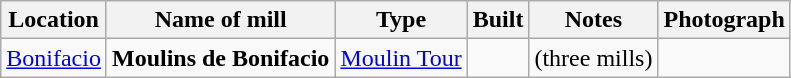<table class="wikitable">
<tr>
<th>Location</th>
<th>Name of mill</th>
<th>Type</th>
<th>Built</th>
<th>Notes</th>
<th>Photograph</th>
</tr>
<tr>
<td><a href='#'>Bonifacio</a></td>
<td><strong>Moulins de Bonifacio</strong></td>
<td><a href='#'>Moulin Tour</a></td>
<td></td>
<td>(three mills)<br> </td>
<td></td>
</tr>
</table>
